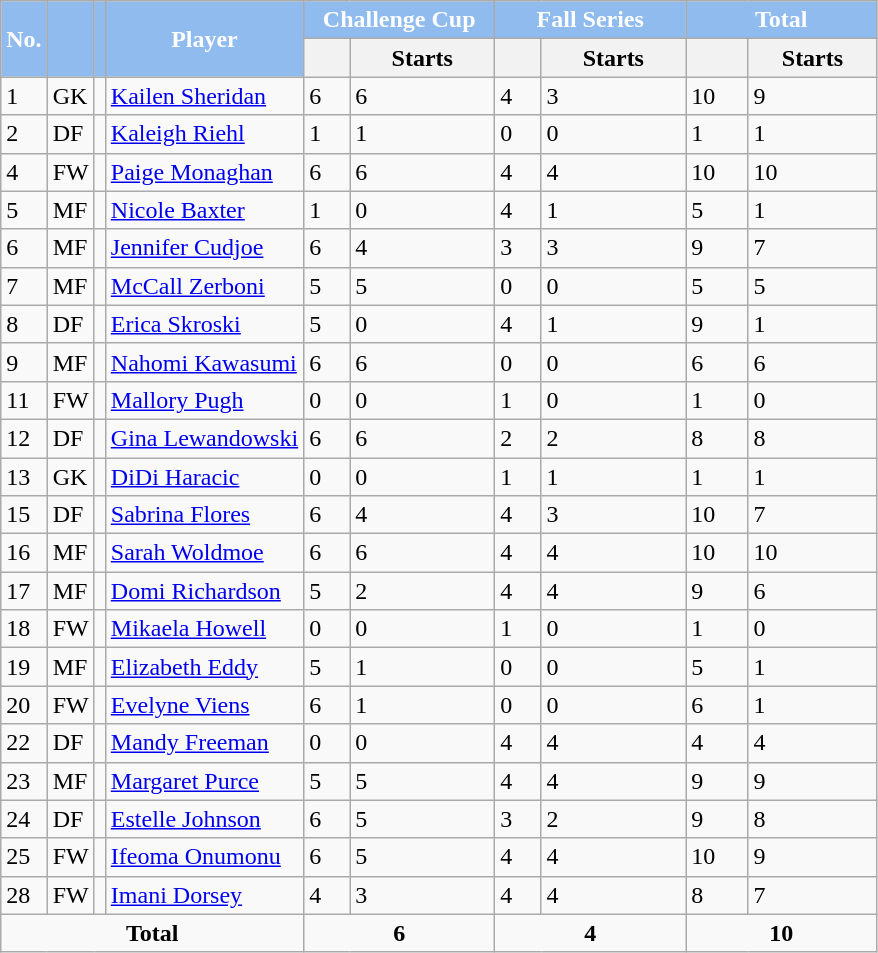<table class="wikitable sortable">
<tr>
<th rowspan="2" style="background:#90bbee; color:white;"><strong>No.</strong></th>
<th rowspan="2" style="background:#90bbee; color:white;"><strong></strong></th>
<th rowspan="2" style="background:#90bbee; color:white;"><strong></strong></th>
<th rowspan="2" style="background:#90bbee; color:white;"><strong>Player</strong></th>
<th colspan="2" width=120 style="background:#90bbee; color:white;"><strong>Challenge Cup</strong></th>
<th colspan="2" width=120 style="background:#90bbee; color:white;"><strong>Fall Series</strong></th>
<th colspan="2" width=120 style="background:#90bbee; color:white;"><strong>Total</strong></th>
</tr>
<tr>
<th><strong></strong></th>
<th><strong>Starts</strong></th>
<th><strong></strong></th>
<th><strong>Starts</strong></th>
<th><strong></strong></th>
<th><strong>Starts</strong></th>
</tr>
<tr>
<td>1</td>
<td>GK</td>
<td></td>
<td><a href='#'>Kailen Sheridan</a></td>
<td>6</td>
<td>6</td>
<td>4</td>
<td>3</td>
<td>10</td>
<td>9</td>
</tr>
<tr>
<td>2</td>
<td>DF</td>
<td></td>
<td><a href='#'>Kaleigh Riehl</a></td>
<td>1</td>
<td>1</td>
<td>0</td>
<td>0</td>
<td>1</td>
<td>1</td>
</tr>
<tr>
<td>4</td>
<td>FW</td>
<td></td>
<td><a href='#'>Paige Monaghan</a></td>
<td>6</td>
<td>6</td>
<td>4</td>
<td>4</td>
<td>10</td>
<td>10</td>
</tr>
<tr>
<td>5</td>
<td>MF</td>
<td></td>
<td><a href='#'>Nicole Baxter</a></td>
<td>1</td>
<td>0</td>
<td>4</td>
<td>1</td>
<td>5</td>
<td>1</td>
</tr>
<tr>
<td>6</td>
<td>MF</td>
<td></td>
<td><a href='#'>Jennifer Cudjoe</a></td>
<td>6</td>
<td>4</td>
<td>3</td>
<td>3</td>
<td>9</td>
<td>7</td>
</tr>
<tr>
<td>7</td>
<td>MF</td>
<td></td>
<td><a href='#'>McCall Zerboni</a></td>
<td>5</td>
<td>5</td>
<td>0</td>
<td>0</td>
<td>5</td>
<td>5</td>
</tr>
<tr>
<td>8</td>
<td>DF</td>
<td></td>
<td><a href='#'>Erica Skroski</a></td>
<td>5</td>
<td>0</td>
<td>4</td>
<td>1</td>
<td>9</td>
<td>1</td>
</tr>
<tr>
<td>9</td>
<td>MF</td>
<td></td>
<td><a href='#'>Nahomi Kawasumi</a></td>
<td>6</td>
<td>6</td>
<td>0</td>
<td>0</td>
<td>6</td>
<td>6</td>
</tr>
<tr>
<td>11</td>
<td>FW</td>
<td></td>
<td><a href='#'>Mallory Pugh</a></td>
<td>0</td>
<td>0</td>
<td>1</td>
<td>0</td>
<td>1</td>
<td>0</td>
</tr>
<tr>
<td>12</td>
<td>DF</td>
<td></td>
<td><a href='#'>Gina Lewandowski</a></td>
<td>6</td>
<td>6</td>
<td>2</td>
<td>2</td>
<td>8</td>
<td>8</td>
</tr>
<tr>
<td>13</td>
<td>GK</td>
<td></td>
<td><a href='#'>DiDi Haracic</a></td>
<td>0</td>
<td>0</td>
<td>1</td>
<td>1</td>
<td>1</td>
<td>1</td>
</tr>
<tr>
<td>15</td>
<td>DF</td>
<td></td>
<td><a href='#'>Sabrina Flores</a></td>
<td>6</td>
<td>4</td>
<td>4</td>
<td>3</td>
<td>10</td>
<td>7</td>
</tr>
<tr>
<td>16</td>
<td>MF</td>
<td></td>
<td><a href='#'>Sarah Woldmoe</a></td>
<td>6</td>
<td>6</td>
<td>4</td>
<td>4</td>
<td>10</td>
<td>10</td>
</tr>
<tr>
<td>17</td>
<td>MF</td>
<td></td>
<td><a href='#'>Domi Richardson</a></td>
<td>5</td>
<td>2</td>
<td>4</td>
<td>4</td>
<td>9</td>
<td>6</td>
</tr>
<tr>
<td>18</td>
<td>FW</td>
<td></td>
<td><a href='#'>Mikaela Howell</a></td>
<td>0</td>
<td>0</td>
<td>1</td>
<td>0</td>
<td>1</td>
<td>0</td>
</tr>
<tr>
<td>19</td>
<td>MF</td>
<td></td>
<td><a href='#'>Elizabeth Eddy</a></td>
<td>5</td>
<td>1</td>
<td>0</td>
<td>0</td>
<td>5</td>
<td>1</td>
</tr>
<tr>
<td>20</td>
<td>FW</td>
<td></td>
<td><a href='#'>Evelyne Viens</a></td>
<td>6</td>
<td>1</td>
<td>0</td>
<td>0</td>
<td>6</td>
<td>1</td>
</tr>
<tr>
<td>22</td>
<td>DF</td>
<td></td>
<td><a href='#'>Mandy Freeman</a></td>
<td>0</td>
<td>0</td>
<td>4</td>
<td>4</td>
<td>4</td>
<td>4</td>
</tr>
<tr>
<td>23</td>
<td>MF</td>
<td></td>
<td><a href='#'>Margaret Purce</a></td>
<td>5</td>
<td>5</td>
<td>4</td>
<td>4</td>
<td>9</td>
<td>9</td>
</tr>
<tr>
<td>24</td>
<td>DF</td>
<td></td>
<td><a href='#'>Estelle Johnson</a></td>
<td>6</td>
<td>5</td>
<td>3</td>
<td>2</td>
<td>9</td>
<td>8</td>
</tr>
<tr>
<td>25</td>
<td>FW</td>
<td></td>
<td><a href='#'>Ifeoma Onumonu</a></td>
<td>6</td>
<td>5</td>
<td>4</td>
<td>4</td>
<td>10</td>
<td>9</td>
</tr>
<tr>
<td>28</td>
<td>FW</td>
<td></td>
<td><a href='#'>Imani Dorsey</a></td>
<td>4</td>
<td>3</td>
<td>4</td>
<td>4</td>
<td>8</td>
<td>7</td>
</tr>
<tr>
<td colspan="4" style="text-align:center;"><strong>Total</strong></td>
<td colspan="2" style="text-align:center;"><strong>6</strong></td>
<td colspan="2" style="text-align:center;"><strong>4</strong></td>
<td colspan="2" style="text-align:center;"><strong>10</strong></td>
</tr>
</table>
